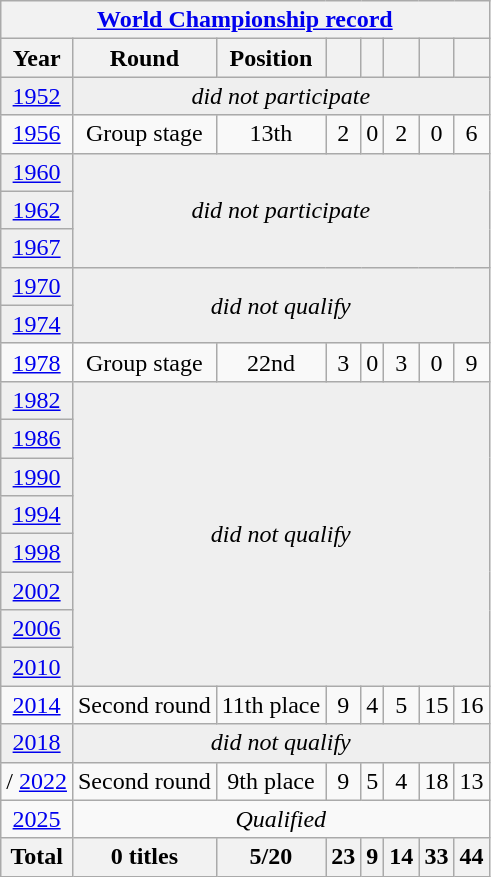<table class="wikitable" style="text-align: center;">
<tr>
<th colspan=8><a href='#'>World Championship record</a></th>
</tr>
<tr>
<th>Year</th>
<th>Round</th>
<th>Position</th>
<th></th>
<th></th>
<th></th>
<th></th>
<th></th>
</tr>
<tr bgcolor="efefef">
<td> <a href='#'>1952</a></td>
<td colspan=7 align=center><em>did not participate</em></td>
</tr>
<tr>
<td> <a href='#'>1956</a></td>
<td>Group stage</td>
<td>13th</td>
<td>2</td>
<td>0</td>
<td>2</td>
<td>0</td>
<td>6</td>
</tr>
<tr bgcolor="efefef">
<td> <a href='#'>1960</a></td>
<td colspan=7 rowspan=3 align=center><em>did not participate</em></td>
</tr>
<tr bgcolor="efefef">
<td> <a href='#'>1962</a></td>
</tr>
<tr bgcolor="efefef">
<td> <a href='#'>1967</a></td>
</tr>
<tr bgcolor="efefef">
<td> <a href='#'>1970</a></td>
<td colspan=7 rowspan=2 align=center><em>did not qualify</em></td>
</tr>
<tr bgcolor="efefef">
<td> <a href='#'>1974</a></td>
</tr>
<tr>
<td> <a href='#'>1978</a></td>
<td>Group stage</td>
<td>22nd</td>
<td>3</td>
<td>0</td>
<td>3</td>
<td>0</td>
<td>9</td>
</tr>
<tr bgcolor="efefef">
<td> <a href='#'>1982</a></td>
<td colspan=7 rowspan=8 align=center><em>did not qualify</em></td>
</tr>
<tr bgcolor="efefef">
<td> <a href='#'>1986</a></td>
</tr>
<tr bgcolor="efefef">
<td> <a href='#'>1990</a></td>
</tr>
<tr bgcolor="efefef">
<td> <a href='#'>1994</a></td>
</tr>
<tr bgcolor="efefef">
<td> <a href='#'>1998</a></td>
</tr>
<tr bgcolor="efefef">
<td> <a href='#'>2002</a></td>
</tr>
<tr bgcolor="efefef">
<td> <a href='#'>2006</a></td>
</tr>
<tr bgcolor="efefef">
<td> <a href='#'>2010</a></td>
</tr>
<tr>
<td> <a href='#'>2014</a></td>
<td>Second round</td>
<td>11th place</td>
<td>9</td>
<td>4</td>
<td>5</td>
<td>15</td>
<td>16</td>
</tr>
<tr bgcolor="efefef">
<td> <a href='#'>2018</a></td>
<td colspan=7 align=center><em>did not qualify</em></td>
</tr>
<tr>
<td>/ <a href='#'>2022</a></td>
<td>Second round</td>
<td>9th place</td>
<td>9</td>
<td>5</td>
<td>4</td>
<td>18</td>
<td>13</td>
</tr>
<tr>
<td> <a href='#'>2025</a></td>
<td colspan=7 align=center><em>Qualified</em></td>
</tr>
<tr>
<th>Total</th>
<th>0 titles</th>
<th>5/20</th>
<th>23</th>
<th>9</th>
<th>14</th>
<th>33</th>
<th>44</th>
</tr>
</table>
